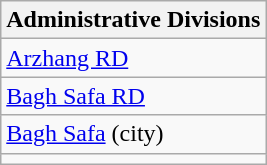<table class="wikitable">
<tr>
<th>Administrative Divisions</th>
</tr>
<tr>
<td><a href='#'>Arzhang RD</a></td>
</tr>
<tr>
<td><a href='#'>Bagh Safa RD</a></td>
</tr>
<tr>
<td><a href='#'>Bagh Safa</a> (city)</td>
</tr>
<tr>
<td colspan=1></td>
</tr>
</table>
